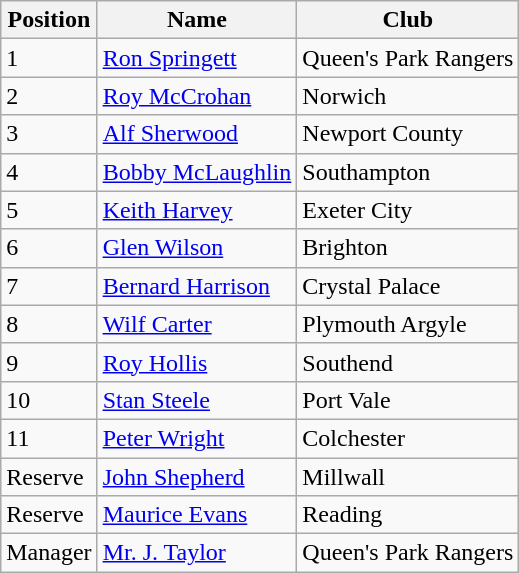<table class="wikitable" border="1">
<tr>
<th>Position</th>
<th>Name</th>
<th>Club</th>
</tr>
<tr>
<td>1</td>
<td><a href='#'>Ron Springett</a></td>
<td>Queen's Park Rangers</td>
</tr>
<tr>
<td>2</td>
<td><a href='#'>Roy McCrohan</a></td>
<td>Norwich</td>
</tr>
<tr>
<td>3</td>
<td><a href='#'>Alf Sherwood</a></td>
<td>Newport County</td>
</tr>
<tr>
<td>4</td>
<td><a href='#'>Bobby McLaughlin</a></td>
<td>Southampton</td>
</tr>
<tr>
<td>5</td>
<td><a href='#'>Keith Harvey</a></td>
<td>Exeter City</td>
</tr>
<tr>
<td>6</td>
<td><a href='#'>Glen Wilson</a></td>
<td>Brighton</td>
</tr>
<tr>
<td>7</td>
<td><a href='#'>Bernard Harrison</a></td>
<td>Crystal Palace</td>
</tr>
<tr>
<td>8</td>
<td><a href='#'>Wilf Carter</a></td>
<td>Plymouth Argyle</td>
</tr>
<tr>
<td>9</td>
<td><a href='#'>Roy Hollis</a></td>
<td>Southend</td>
</tr>
<tr>
<td>10</td>
<td><a href='#'>Stan Steele</a></td>
<td>Port Vale</td>
</tr>
<tr>
<td>11</td>
<td><a href='#'>Peter Wright</a></td>
<td>Colchester</td>
</tr>
<tr>
<td>Reserve</td>
<td><a href='#'>John Shepherd</a></td>
<td>Millwall</td>
</tr>
<tr>
<td>Reserve</td>
<td><a href='#'>Maurice Evans</a></td>
<td>Reading</td>
</tr>
<tr>
<td>Manager</td>
<td><a href='#'>Mr. J. Taylor</a></td>
<td>Queen's Park Rangers</td>
</tr>
</table>
